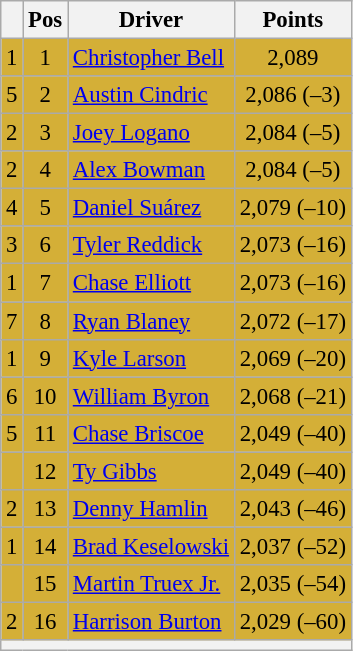<table class="wikitable" style="font-size: 95%;">
<tr>
<th></th>
<th>Pos</th>
<th>Driver</th>
<th>Points</th>
</tr>
<tr style="background:#D4AF37;">
<td align="left"> 1</td>
<td style="text-align:center;">1</td>
<td><a href='#'>Christopher Bell</a></td>
<td style="text-align:center;">2,089</td>
</tr>
<tr style="background:#D4AF37;">
<td align="left"> 5</td>
<td style="text-align:center;">2</td>
<td><a href='#'>Austin Cindric</a></td>
<td style="text-align:center;">2,086 (–3)</td>
</tr>
<tr style="background:#D4AF37;">
<td align="left"> 2</td>
<td style="text-align:center;">3</td>
<td><a href='#'>Joey Logano</a></td>
<td style="text-align:center;">2,084 (–5)</td>
</tr>
<tr style="background:#D4AF37;">
<td align="left"> 2</td>
<td style="text-align:center;">4</td>
<td><a href='#'>Alex Bowman</a></td>
<td style="text-align:center;">2,084 (–5)</td>
</tr>
<tr style="background:#D4AF37;">
<td align="left"> 4</td>
<td style="text-align:center;">5</td>
<td><a href='#'>Daniel Suárez</a></td>
<td style="text-align:center;">2,079 (–10)</td>
</tr>
<tr style="background:#D4AF37;">
<td align="left"> 3</td>
<td style="text-align:center;">6</td>
<td><a href='#'>Tyler Reddick</a></td>
<td style="text-align:center;">2,073 (–16)</td>
</tr>
<tr style="background:#D4AF37;">
<td align="left"> 1</td>
<td style="text-align:center;">7</td>
<td><a href='#'>Chase Elliott</a></td>
<td style="text-align:center;">2,073 (–16)</td>
</tr>
<tr style="background:#D4AF37;">
<td align="left"> 7</td>
<td style="text-align:center;">8</td>
<td><a href='#'>Ryan Blaney</a></td>
<td style="text-align:center;">2,072 (–17)</td>
</tr>
<tr style="background:#D4AF37;">
<td align="left"> 1</td>
<td style="text-align:center;">9</td>
<td><a href='#'>Kyle Larson</a></td>
<td style="text-align:center;">2,069 (–20)</td>
</tr>
<tr style="background:#D4AF37;">
<td align="left"> 6</td>
<td style="text-align:center;">10</td>
<td><a href='#'>William Byron</a></td>
<td style="text-align:center;">2,068 (–21)</td>
</tr>
<tr style="background:#D4AF37;">
<td align="left"> 5</td>
<td style="text-align:center;">11</td>
<td><a href='#'>Chase Briscoe</a></td>
<td style="text-align:center;">2,049 (–40)</td>
</tr>
<tr style="background:#D4AF37;">
<td align="left"></td>
<td style="text-align:center;">12</td>
<td><a href='#'>Ty Gibbs</a></td>
<td style="text-align:center;">2,049 (–40)</td>
</tr>
<tr style="background:#D4AF37;">
<td align="left"> 2</td>
<td style="text-align:center;">13</td>
<td><a href='#'>Denny Hamlin</a></td>
<td style="text-align:center;">2,043 (–46)</td>
</tr>
<tr style="background:#D4AF37;">
<td align="left"> 1</td>
<td style="text-align:center;">14</td>
<td><a href='#'>Brad Keselowski</a></td>
<td style="text-align:center;">2,037 (–52)</td>
</tr>
<tr style="background:#D4AF37;">
<td align="left"></td>
<td style="text-align:center;">15</td>
<td><a href='#'>Martin Truex Jr.</a></td>
<td style="text-align:center;">2,035 (–54)</td>
</tr>
<tr style="background:#D4AF37;">
<td align="left"> 2</td>
<td style="text-align:center;">16</td>
<td><a href='#'>Harrison Burton</a></td>
<td style="text-align:center;">2,029 (–60)</td>
</tr>
<tr class="sortbottom">
<th colspan="9"></th>
</tr>
</table>
